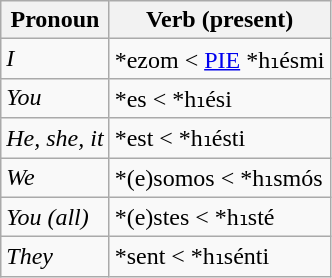<table class="wikitable sortable">
<tr>
<th>Pronoun</th>
<th>Verb (present)</th>
</tr>
<tr>
<td><em>I</em></td>
<td>*ezom < <a href='#'>PIE</a> *h₁ésmi</td>
</tr>
<tr>
<td><em>You</em></td>
<td>*es < *h₁ési</td>
</tr>
<tr>
<td><em>He, she, it</em></td>
<td>*est < *h₁ésti</td>
</tr>
<tr>
<td><em>We</em></td>
<td>*(e)somos < *h₁smós</td>
</tr>
<tr>
<td><em>You (all)</em></td>
<td>*(e)stes < *h₁sté</td>
</tr>
<tr>
<td><em>They</em></td>
<td>*sent < *h₁sénti</td>
</tr>
</table>
